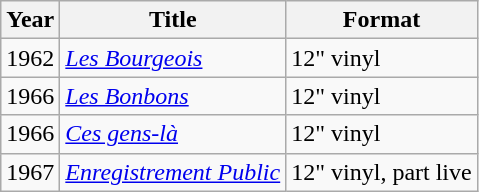<table class="wikitable">
<tr>
<th>Year</th>
<th>Title</th>
<th>Format</th>
</tr>
<tr>
<td>1962</td>
<td><em><a href='#'>Les Bourgeois</a></em></td>
<td>12" vinyl</td>
</tr>
<tr>
<td>1966</td>
<td><em><a href='#'>Les Bonbons</a></em></td>
<td>12" vinyl</td>
</tr>
<tr>
<td>1966</td>
<td><em><a href='#'>Ces gens-là</a></em></td>
<td>12" vinyl</td>
</tr>
<tr>
<td>1967</td>
<td><em><a href='#'>Enregistrement Public</a></em></td>
<td>12" vinyl, part live</td>
</tr>
</table>
